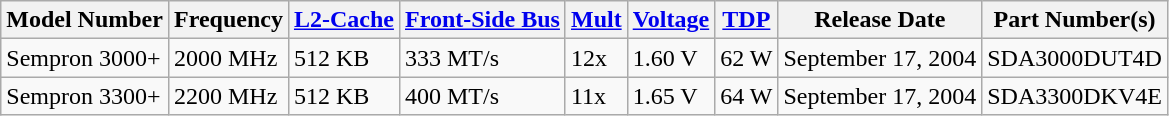<table class="wikitable">
<tr>
<th>Model Number</th>
<th>Frequency</th>
<th><a href='#'>L2-Cache</a></th>
<th><a href='#'>Front-Side Bus</a></th>
<th><a href='#'>Mult</a></th>
<th><a href='#'>Voltage</a></th>
<th><a href='#'>TDP</a></th>
<th>Release Date</th>
<th>Part Number(s)</th>
</tr>
<tr>
<td>Sempron 3000+</td>
<td>2000 MHz</td>
<td>512 KB</td>
<td>333 MT/s</td>
<td>12x</td>
<td>1.60 V</td>
<td>62 W</td>
<td>September 17, 2004</td>
<td>SDA3000DUT4D</td>
</tr>
<tr>
<td>Sempron 3300+</td>
<td>2200 MHz</td>
<td>512 KB</td>
<td>400 MT/s</td>
<td>11x</td>
<td>1.65 V</td>
<td>64 W</td>
<td>September 17, 2004</td>
<td>SDA3300DKV4E</td>
</tr>
</table>
